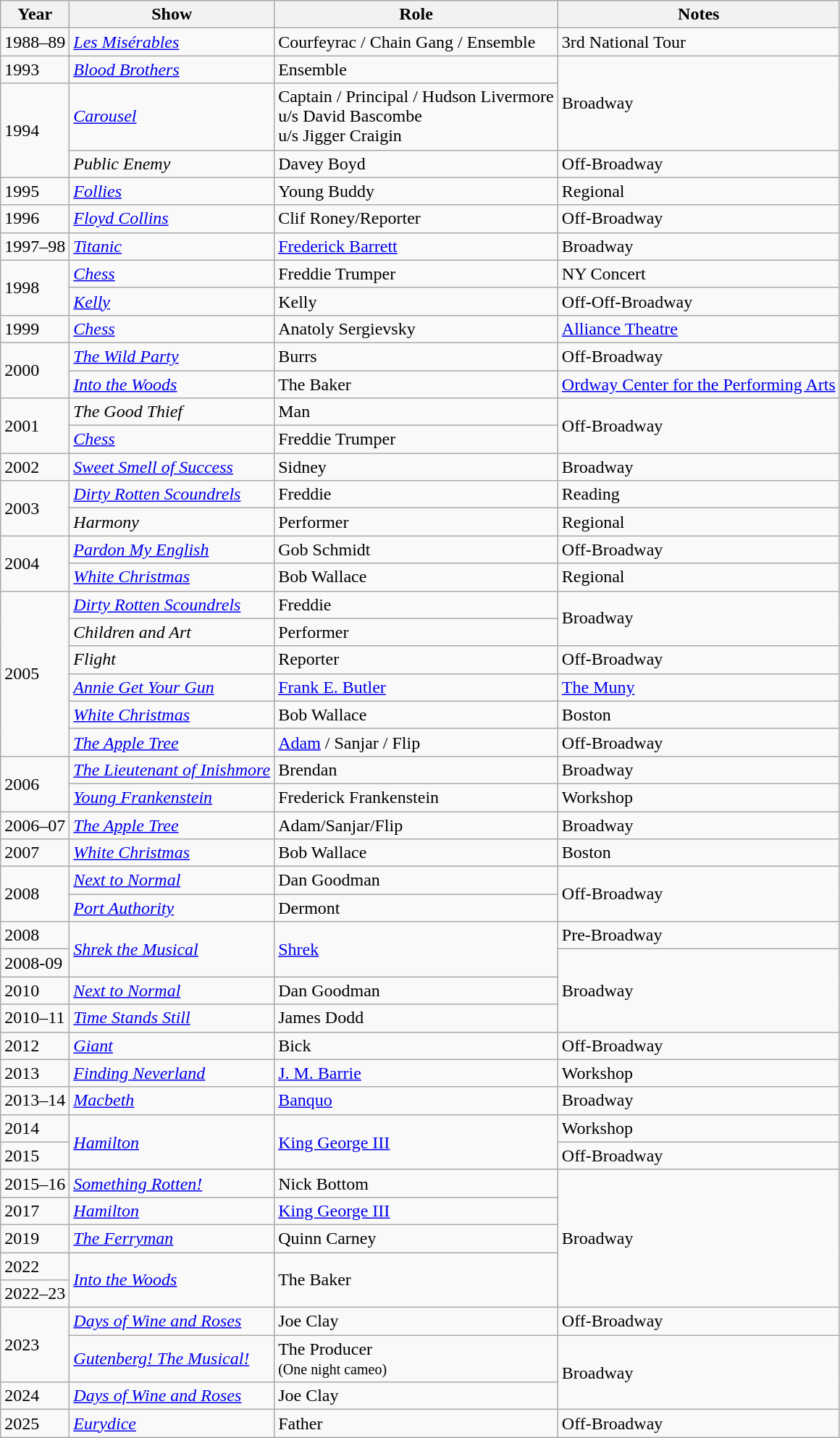<table class="wikitable sortable">
<tr>
<th>Year</th>
<th>Show</th>
<th>Role</th>
<th>Notes</th>
</tr>
<tr>
<td>1988–89</td>
<td><em><a href='#'>Les Misérables</a></em></td>
<td>Courfeyrac / Chain Gang / Ensemble</td>
<td>3rd National Tour</td>
</tr>
<tr>
<td>1993</td>
<td><em><a href='#'>Blood Brothers</a></em></td>
<td>Ensemble</td>
<td rowspan=2>Broadway</td>
</tr>
<tr>
<td rowspan="2">1994</td>
<td><em><a href='#'>Carousel</a></em></td>
<td>Captain / Principal / Hudson Livermore<br>u/s David Bascombe<br>u/s Jigger Craigin</td>
</tr>
<tr>
<td><em>Public Enemy</em></td>
<td>Davey Boyd</td>
<td>Off-Broadway</td>
</tr>
<tr>
<td>1995</td>
<td><em><a href='#'>Follies</a></em></td>
<td>Young Buddy</td>
<td>Regional</td>
</tr>
<tr>
<td>1996</td>
<td><em><a href='#'>Floyd Collins</a></em></td>
<td>Clif Roney/Reporter</td>
<td>Off-Broadway</td>
</tr>
<tr>
<td>1997–98</td>
<td><em><a href='#'>Titanic</a></em></td>
<td><a href='#'>Frederick Barrett</a></td>
<td>Broadway</td>
</tr>
<tr>
<td rowspan=2>1998</td>
<td><em><a href='#'>Chess</a></em></td>
<td>Freddie Trumper</td>
<td>NY Concert</td>
</tr>
<tr>
<td><em><a href='#'>Kelly</a></em></td>
<td>Kelly</td>
<td>Off-Off-Broadway</td>
</tr>
<tr>
<td>1999</td>
<td><em><a href='#'>Chess</a></em></td>
<td>Anatoly Sergievsky</td>
<td><a href='#'>Alliance Theatre</a></td>
</tr>
<tr>
<td rowspan=2>2000</td>
<td><em><a href='#'>The Wild Party</a></em></td>
<td>Burrs</td>
<td>Off-Broadway</td>
</tr>
<tr>
<td><em><a href='#'>Into the Woods</a></em></td>
<td>The Baker</td>
<td><a href='#'>Ordway Center for the Performing Arts</a></td>
</tr>
<tr>
<td rowspan=2>2001</td>
<td><em>The Good Thief</em></td>
<td>Man</td>
<td rowspan=2>Off-Broadway</td>
</tr>
<tr>
<td><em><a href='#'>Chess</a></em></td>
<td>Freddie Trumper</td>
</tr>
<tr>
<td>2002</td>
<td><em><a href='#'>Sweet Smell of Success</a></em></td>
<td>Sidney</td>
<td>Broadway</td>
</tr>
<tr>
<td rowspan="2">2003</td>
<td><em><a href='#'>Dirty Rotten Scoundrels</a></em></td>
<td>Freddie</td>
<td>Reading</td>
</tr>
<tr>
<td><em>Harmony</em></td>
<td>Performer</td>
<td>Regional</td>
</tr>
<tr>
<td rowspan="2">2004</td>
<td><em><a href='#'>Pardon My English</a></em></td>
<td>Gob Schmidt</td>
<td>Off-Broadway</td>
</tr>
<tr>
<td><em><a href='#'>White Christmas</a></em></td>
<td>Bob Wallace</td>
<td>Regional</td>
</tr>
<tr>
<td rowspan="6">2005</td>
<td><em><a href='#'>Dirty Rotten Scoundrels</a></em></td>
<td>Freddie</td>
<td rowspan=2>Broadway</td>
</tr>
<tr>
<td><em>Children and Art</em></td>
<td>Performer</td>
</tr>
<tr>
<td><em>Flight</em></td>
<td>Reporter</td>
<td>Off-Broadway</td>
</tr>
<tr>
<td><em><a href='#'>Annie Get Your Gun</a></em></td>
<td><a href='#'>Frank E. Butler</a></td>
<td><a href='#'>The Muny</a></td>
</tr>
<tr>
<td><em><a href='#'>White Christmas</a></em></td>
<td>Bob Wallace</td>
<td>Boston</td>
</tr>
<tr>
<td><em><a href='#'>The Apple Tree</a></em></td>
<td><a href='#'>Adam</a> / Sanjar / Flip</td>
<td rowspan=2>Off-Broadway</td>
</tr>
<tr>
<td rowspan="3">2006</td>
<td rowspan="2"><em><a href='#'>The Lieutenant of Inishmore</a></em></td>
<td rowspan="2">Brendan</td>
</tr>
<tr>
<td>Broadway</td>
</tr>
<tr>
<td><em><a href='#'>Young Frankenstein</a></em></td>
<td>Frederick Frankenstein</td>
<td>Workshop</td>
</tr>
<tr>
<td>2006–07</td>
<td><em><a href='#'>The Apple Tree</a></em></td>
<td>Adam/Sanjar/Flip</td>
<td>Broadway</td>
</tr>
<tr>
<td>2007</td>
<td><em><a href='#'>White Christmas</a></em></td>
<td>Bob Wallace</td>
<td>Boston</td>
</tr>
<tr>
<td rowspan="2">2008</td>
<td><em><a href='#'>Next to Normal</a></em></td>
<td>Dan Goodman</td>
<td rowspan=2>Off-Broadway</td>
</tr>
<tr>
<td><em><a href='#'>Port Authority</a></em></td>
<td>Dermont</td>
</tr>
<tr>
<td>2008</td>
<td rowspan=2><em><a href='#'>Shrek the Musical</a></em></td>
<td rowspan=2><a href='#'>Shrek</a></td>
<td>Pre-Broadway</td>
</tr>
<tr>
<td>2008-09</td>
<td rowspan=3>Broadway</td>
</tr>
<tr>
<td>2010</td>
<td><em><a href='#'>Next to Normal</a></em></td>
<td>Dan Goodman</td>
</tr>
<tr>
<td>2010–11</td>
<td><em><a href='#'>Time Stands Still</a></em></td>
<td>James Dodd</td>
</tr>
<tr>
<td>2012</td>
<td><em><a href='#'>Giant</a></em></td>
<td>Bick</td>
<td>Off-Broadway</td>
</tr>
<tr>
<td>2013</td>
<td><em><a href='#'>Finding Neverland</a></em></td>
<td><a href='#'>J. M. Barrie</a></td>
<td>Workshop</td>
</tr>
<tr>
<td>2013–14</td>
<td><em><a href='#'>Macbeth</a></em></td>
<td><a href='#'>Banquo</a></td>
<td>Broadway</td>
</tr>
<tr>
<td>2014</td>
<td rowspan=2><em><a href='#'>Hamilton</a></em></td>
<td rowspan=2><a href='#'>King George III</a></td>
<td>Workshop</td>
</tr>
<tr>
<td>2015</td>
<td>Off-Broadway</td>
</tr>
<tr>
<td>2015–16</td>
<td><em><a href='#'>Something Rotten!</a></em></td>
<td>Nick Bottom</td>
<td rowspan=5>Broadway</td>
</tr>
<tr>
<td>2017</td>
<td><em><a href='#'>Hamilton</a></em></td>
<td><a href='#'>King George III</a></td>
</tr>
<tr>
<td>2019</td>
<td><em><a href='#'>The Ferryman</a></em></td>
<td>Quinn Carney</td>
</tr>
<tr>
<td>2022</td>
<td rowspan=2><em><a href='#'>Into the Woods</a></em></td>
<td rowspan=2>The Baker</td>
</tr>
<tr>
<td>2022–23</td>
</tr>
<tr>
<td rowspan=2>2023</td>
<td><a href='#'><em>Days of Wine and Roses</em></a></td>
<td>Joe Clay</td>
<td>Off-Broadway</td>
</tr>
<tr>
<td><em><a href='#'>Gutenberg! The Musical!</a></em></td>
<td>The Producer<br><small>(One night cameo)</small></td>
<td rowspan=2>Broadway</td>
</tr>
<tr>
<td>2024</td>
<td><a href='#'><em>Days of Wine and Roses</em></a></td>
<td>Joe Clay</td>
</tr>
<tr>
<td>2025</td>
<td><a href='#'><em>Eurydice</em></a></td>
<td>Father</td>
<td>Off-Broadway</td>
</tr>
</table>
